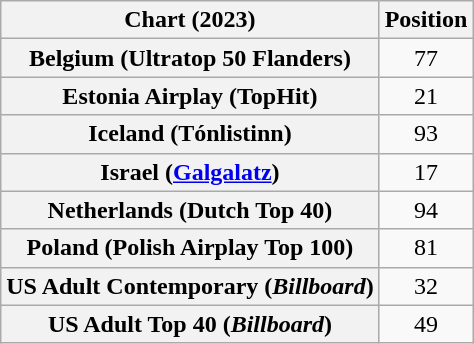<table class="wikitable sortable plainrowheaders" style="text-align:center">
<tr>
<th scope="col">Chart (2023)</th>
<th scope="col">Position</th>
</tr>
<tr>
<th scope="row">Belgium (Ultratop 50 Flanders)</th>
<td>77</td>
</tr>
<tr>
<th scope="row">Estonia Airplay (TopHit)</th>
<td>21</td>
</tr>
<tr>
<th scope="row">Iceland (Tónlistinn)</th>
<td>93</td>
</tr>
<tr>
<th scope="row">Israel (<a href='#'>Galgalatz</a>)</th>
<td>17</td>
</tr>
<tr>
<th scope="row">Netherlands (Dutch Top 40)</th>
<td>94</td>
</tr>
<tr>
<th scope="row">Poland (Polish Airplay Top 100)</th>
<td>81</td>
</tr>
<tr>
<th scope="row">US Adult Contemporary (<em>Billboard</em>)</th>
<td>32</td>
</tr>
<tr>
<th scope="row">US Adult Top 40 (<em>Billboard</em>)</th>
<td>49</td>
</tr>
</table>
